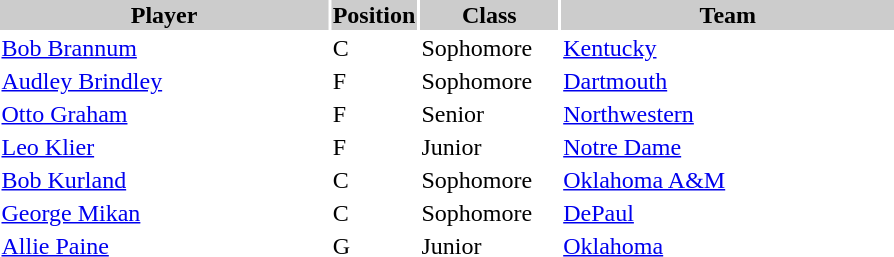<table style="width:600px" "border:'1' 'solid' 'gray'">
<tr>
<th style="background:#CCCCCC;width:40%">Player</th>
<th style="background:#CCCCCC;width:4%">Position</th>
<th style="background:#CCCCCC;width:16%">Class</th>
<th style="background:#CCCCCC;width:40%">Team</th>
</tr>
<tr>
<td><a href='#'>Bob Brannum</a></td>
<td>C</td>
<td>Sophomore</td>
<td><a href='#'>Kentucky</a></td>
</tr>
<tr>
<td><a href='#'>Audley Brindley</a></td>
<td>F</td>
<td>Sophomore</td>
<td><a href='#'>Dartmouth</a></td>
</tr>
<tr>
<td><a href='#'>Otto Graham</a></td>
<td>F</td>
<td>Senior</td>
<td><a href='#'>Northwestern</a></td>
</tr>
<tr>
<td><a href='#'>Leo Klier</a></td>
<td>F</td>
<td>Junior</td>
<td><a href='#'>Notre Dame</a></td>
</tr>
<tr>
<td><a href='#'>Bob Kurland</a></td>
<td>C</td>
<td>Sophomore</td>
<td><a href='#'>Oklahoma A&M</a></td>
</tr>
<tr>
<td><a href='#'>George Mikan</a></td>
<td>C</td>
<td>Sophomore</td>
<td><a href='#'>DePaul</a></td>
</tr>
<tr>
<td><a href='#'>Allie Paine</a></td>
<td>G</td>
<td>Junior</td>
<td><a href='#'>Oklahoma</a></td>
</tr>
</table>
